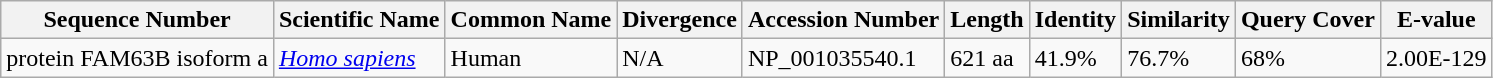<table class="wikitable">
<tr>
<th>Sequence Number</th>
<th>Scientific Name</th>
<th>Common Name</th>
<th>Divergence</th>
<th>Accession Number</th>
<th>Length</th>
<th>Identity</th>
<th>Similarity</th>
<th>Query Cover</th>
<th>E-value</th>
</tr>
<tr>
<td>protein FAM63B isoform a</td>
<td><em><a href='#'>Homo sapiens</a></em></td>
<td>Human</td>
<td>N/A</td>
<td>NP_001035540.1</td>
<td>621 aa</td>
<td>41.9%</td>
<td>76.7%</td>
<td>68%</td>
<td>2.00E-129</td>
</tr>
</table>
